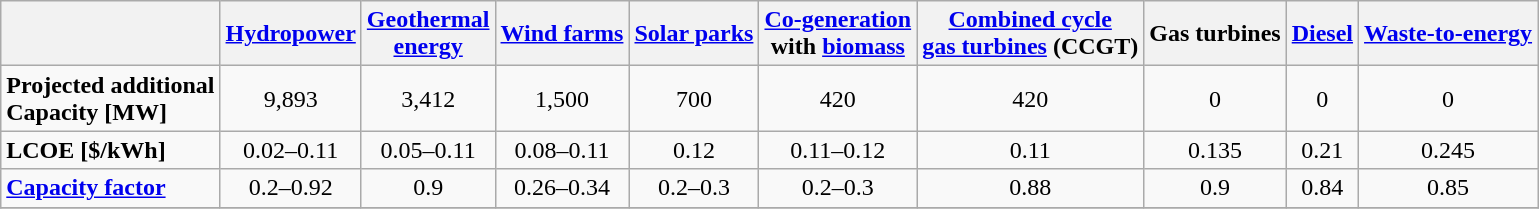<table class="wikitable">
<tr>
<th style="text-align:center"></th>
<th><a href='#'>Hydropower</a></th>
<th><a href='#'>Geothermal<br>energy</a></th>
<th><a href='#'>Wind farms</a></th>
<th><a href='#'>Solar parks</a></th>
<th><a href='#'>Co-generation</a><br>with <a href='#'>biomass</a></th>
<th><a href='#'>Combined cycle</a><br><a href='#'>gas turbines</a> (CCGT)</th>
<th>Gas turbines</th>
<th><a href='#'>Diesel</a></th>
<th><a href='#'>Waste-to-energy</a></th>
</tr>
<tr>
<td><strong>Projected additional<br>Capacity [MW]</strong></td>
<td style="text-align:center">9,893</td>
<td style="text-align:center">3,412</td>
<td style="text-align:center">1,500</td>
<td style="text-align:center">700</td>
<td style="text-align:center">420</td>
<td style="text-align:center">420</td>
<td style="text-align:center">0</td>
<td style="text-align:center">0</td>
<td style="text-align:center">0</td>
</tr>
<tr>
<td><strong>LCOE [$/kWh]</strong></td>
<td style="text-align:center">0.02–0.11</td>
<td style="text-align:center">0.05–0.11</td>
<td style="text-align:center">0.08–0.11</td>
<td style="text-align:center">0.12</td>
<td style="text-align:center">0.11–0.12</td>
<td style="text-align:center">0.11</td>
<td style="text-align:center">0.135</td>
<td style="text-align:center">0.21</td>
<td style="text-align:center">0.245</td>
</tr>
<tr>
<td><strong><a href='#'>Capacity factor</a></strong></td>
<td style="text-align:center">0.2–0.92</td>
<td style="text-align:center">0.9</td>
<td style="text-align:center">0.26–0.34</td>
<td style="text-align:center">0.2–0.3</td>
<td style="text-align:center">0.2–0.3</td>
<td style="text-align:center">0.88</td>
<td style="text-align:center">0.9</td>
<td style="text-align:center">0.84</td>
<td style="text-align:center">0.85</td>
</tr>
<tr>
</tr>
</table>
